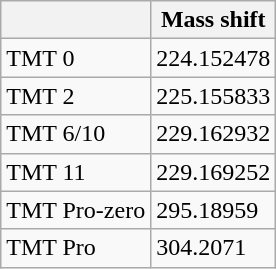<table class="wikitable">
<tr>
<th></th>
<th>Mass shift</th>
</tr>
<tr>
<td>TMT 0</td>
<td>224.152478</td>
</tr>
<tr>
<td>TMT 2</td>
<td>225.155833</td>
</tr>
<tr>
<td>TMT 6/10</td>
<td>229.162932</td>
</tr>
<tr>
<td>TMT 11</td>
<td>229.169252</td>
</tr>
<tr>
<td>TMT Pro-zero</td>
<td>295.18959</td>
</tr>
<tr>
<td>TMT Pro</td>
<td>304.2071</td>
</tr>
</table>
